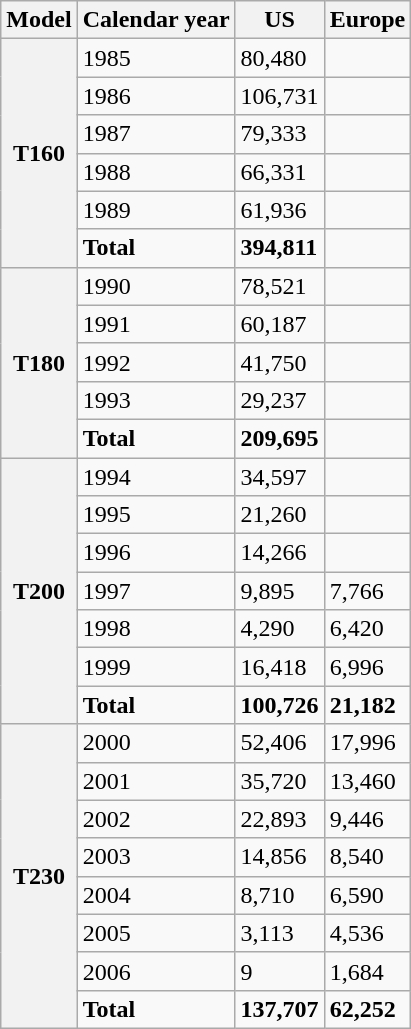<table class="wikitable">
<tr>
<th>Model</th>
<th>Calendar year</th>
<th>US</th>
<th>Europe</th>
</tr>
<tr>
<th rowspan="6">T160</th>
<td>1985</td>
<td>80,480</td>
<td></td>
</tr>
<tr>
<td>1986</td>
<td>106,731</td>
<td></td>
</tr>
<tr>
<td>1987</td>
<td>79,333</td>
<td></td>
</tr>
<tr>
<td>1988</td>
<td>66,331</td>
<td></td>
</tr>
<tr>
<td>1989</td>
<td>61,936</td>
<td></td>
</tr>
<tr>
<td><strong>Total</strong></td>
<td><strong>394,811</strong></td>
<td></td>
</tr>
<tr>
<th rowspan="5">T180</th>
<td>1990</td>
<td>78,521</td>
<td></td>
</tr>
<tr>
<td>1991</td>
<td>60,187</td>
<td></td>
</tr>
<tr>
<td>1992</td>
<td>41,750</td>
<td></td>
</tr>
<tr>
<td>1993</td>
<td>29,237</td>
<td></td>
</tr>
<tr>
<td><strong>Total</strong></td>
<td><strong>209,695</strong></td>
<td></td>
</tr>
<tr>
<th rowspan="7">T200</th>
<td>1994</td>
<td>34,597</td>
<td></td>
</tr>
<tr>
<td>1995</td>
<td>21,260</td>
<td></td>
</tr>
<tr>
<td>1996</td>
<td>14,266</td>
<td></td>
</tr>
<tr>
<td>1997</td>
<td>9,895</td>
<td>7,766</td>
</tr>
<tr>
<td>1998</td>
<td>4,290</td>
<td>6,420</td>
</tr>
<tr>
<td>1999</td>
<td>16,418</td>
<td>6,996</td>
</tr>
<tr>
<td><strong>Total</strong></td>
<td><strong>100,726</strong></td>
<td><strong>21,182</strong></td>
</tr>
<tr>
<th rowspan="8">T230</th>
<td>2000</td>
<td>52,406</td>
<td>17,996</td>
</tr>
<tr>
<td>2001</td>
<td>35,720</td>
<td>13,460</td>
</tr>
<tr>
<td>2002</td>
<td>22,893</td>
<td>9,446</td>
</tr>
<tr>
<td>2003</td>
<td>14,856</td>
<td>8,540</td>
</tr>
<tr>
<td>2004</td>
<td>8,710</td>
<td>6,590</td>
</tr>
<tr>
<td>2005</td>
<td>3,113</td>
<td>4,536</td>
</tr>
<tr>
<td>2006</td>
<td>9</td>
<td>1,684</td>
</tr>
<tr>
<td><strong>Total</strong></td>
<td><strong>137,707</strong></td>
<td><strong>62,252</strong></td>
</tr>
</table>
